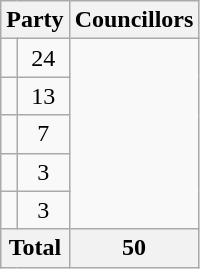<table class="wikitable">
<tr>
<th colspan=2>Party</th>
<th>Councillors</th>
</tr>
<tr>
<td></td>
<td align=center>24</td>
</tr>
<tr>
<td></td>
<td align=center>13</td>
</tr>
<tr>
<td></td>
<td align=center>7</td>
</tr>
<tr>
<td></td>
<td align=center>3</td>
</tr>
<tr>
<td></td>
<td align=center>3</td>
</tr>
<tr>
<th colspan=2>Total</th>
<th align=center>50</th>
</tr>
</table>
